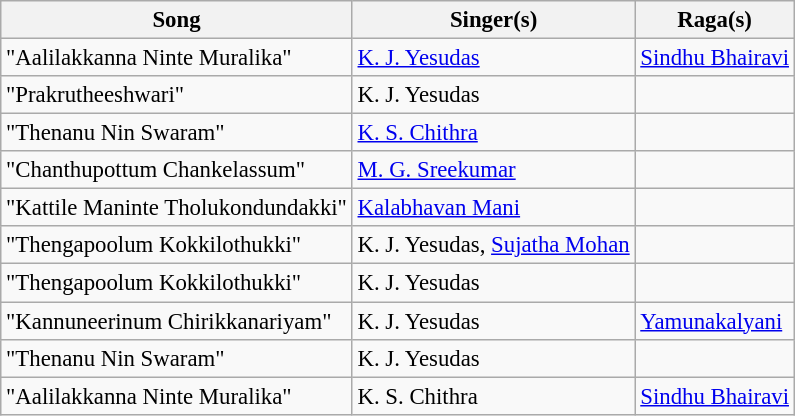<table class="wikitable tracklist" style="font-size:95%;">
<tr>
<th>Song</th>
<th>Singer(s)</th>
<th>Raga(s)</th>
</tr>
<tr>
<td>"Aalilakkanna Ninte Muralika"</td>
<td><a href='#'>K. J. Yesudas</a></td>
<td><a href='#'>Sindhu Bhairavi</a></td>
</tr>
<tr>
<td>"Prakrutheeshwari"</td>
<td>K. J. Yesudas</td>
<td></td>
</tr>
<tr>
<td>"Thenanu Nin Swaram"</td>
<td><a href='#'>K. S. Chithra</a></td>
<td></td>
</tr>
<tr>
<td>"Chanthupottum Chankelassum"</td>
<td><a href='#'>M. G. Sreekumar</a></td>
<td></td>
</tr>
<tr>
<td>"Kattile Maninte Tholukondundakki"</td>
<td><a href='#'>Kalabhavan Mani</a></td>
<td></td>
</tr>
<tr>
<td>"Thengapoolum Kokkilothukki"</td>
<td>K. J. Yesudas, <a href='#'>Sujatha Mohan</a></td>
<td></td>
</tr>
<tr>
<td>"Thengapoolum Kokkilothukki"</td>
<td>K. J. Yesudas</td>
<td></td>
</tr>
<tr>
<td>"Kannuneerinum Chirikkanariyam"</td>
<td>K. J. Yesudas</td>
<td><a href='#'>Yamunakalyani</a></td>
</tr>
<tr>
<td>"Thenanu Nin Swaram"</td>
<td>K. J. Yesudas</td>
<td></td>
</tr>
<tr>
<td>"Aalilakkanna Ninte Muralika"</td>
<td>K. S. Chithra</td>
<td><a href='#'>Sindhu Bhairavi</a></td>
</tr>
</table>
